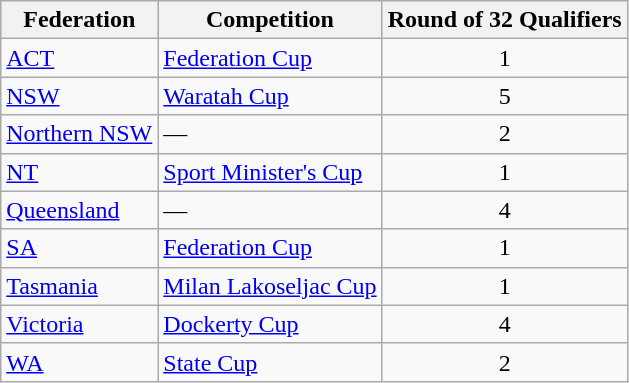<table class="wikitable">
<tr>
<th>Federation</th>
<th>Competition</th>
<th>Round of 32 Qualifiers</th>
</tr>
<tr>
<td><a href='#'>ACT</a></td>
<td><a href='#'>Federation Cup</a></td>
<td align="center">1</td>
</tr>
<tr>
<td><a href='#'>NSW</a></td>
<td><a href='#'>Waratah Cup</a></td>
<td align="center">5</td>
</tr>
<tr>
<td><a href='#'>Northern NSW</a></td>
<td>—</td>
<td align="center">2</td>
</tr>
<tr>
<td><a href='#'>NT</a></td>
<td><a href='#'>Sport Minister's Cup</a></td>
<td align="center">1</td>
</tr>
<tr>
<td><a href='#'>Queensland</a></td>
<td>—</td>
<td align="center">4</td>
</tr>
<tr>
<td><a href='#'>SA</a></td>
<td><a href='#'>Federation Cup</a></td>
<td align="center">1</td>
</tr>
<tr>
<td><a href='#'>Tasmania</a></td>
<td><a href='#'>Milan Lakoseljac Cup</a></td>
<td align="center">1</td>
</tr>
<tr>
<td><a href='#'>Victoria</a></td>
<td><a href='#'>Dockerty Cup</a></td>
<td align="center">4</td>
</tr>
<tr>
<td><a href='#'>WA</a></td>
<td><a href='#'>State Cup</a></td>
<td align="center">2</td>
</tr>
</table>
